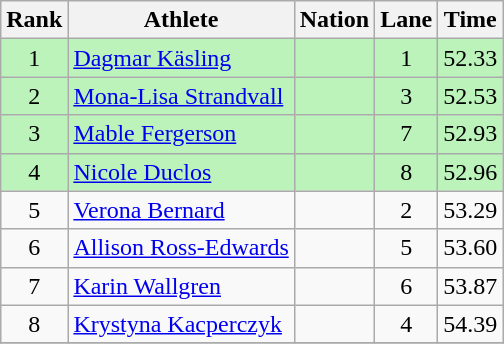<table class="wikitable sortable" style="text-align:center">
<tr>
<th>Rank</th>
<th>Athlete</th>
<th>Nation</th>
<th>Lane</th>
<th>Time</th>
</tr>
<tr bgcolor=bbf3bb>
<td>1</td>
<td align=left><a href='#'>Dagmar Käsling</a></td>
<td align=left></td>
<td>1</td>
<td>52.33</td>
</tr>
<tr bgcolor=bbf3bb>
<td>2</td>
<td align=left><a href='#'>Mona-Lisa Strandvall</a></td>
<td align=left></td>
<td>3</td>
<td>52.53</td>
</tr>
<tr bgcolor=bbf3bb>
<td>3</td>
<td align=left><a href='#'>Mable Fergerson</a></td>
<td align=left></td>
<td>7</td>
<td>52.93</td>
</tr>
<tr bgcolor=bbf3bb>
<td>4</td>
<td align=left><a href='#'>Nicole Duclos</a></td>
<td align=left></td>
<td>8</td>
<td>52.96</td>
</tr>
<tr>
<td>5</td>
<td align=left><a href='#'>Verona Bernard</a></td>
<td align=left></td>
<td>2</td>
<td>53.29</td>
</tr>
<tr>
<td>6</td>
<td align=left><a href='#'>Allison Ross-Edwards</a></td>
<td align=left></td>
<td>5</td>
<td>53.60</td>
</tr>
<tr>
<td>7</td>
<td align=left><a href='#'>Karin Wallgren</a></td>
<td align=left></td>
<td>6</td>
<td>53.87</td>
</tr>
<tr>
<td>8</td>
<td align=left><a href='#'>Krystyna Kacperczyk</a></td>
<td align=left></td>
<td>4</td>
<td>54.39</td>
</tr>
<tr>
</tr>
</table>
